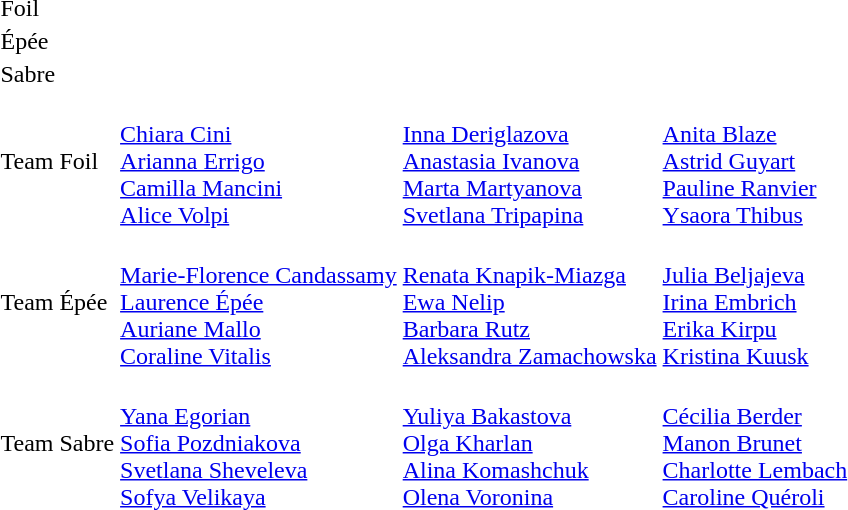<table>
<tr>
<td rowspan=2>Foil</td>
<td rowspan=2></td>
<td rowspan=2></td>
<td></td>
</tr>
<tr>
<td></td>
</tr>
<tr>
<td rowspan=2>Épée</td>
<td rowspan=2></td>
<td rowspan=2></td>
<td></td>
</tr>
<tr>
<td></td>
</tr>
<tr>
<td rowspan=2>Sabre</td>
<td rowspan=2></td>
<td rowspan=2></td>
<td></td>
</tr>
<tr>
<td></td>
</tr>
<tr>
<td>Team Foil</td>
<td><br><a href='#'>Chiara Cini</a><br><a href='#'>Arianna Errigo</a><br><a href='#'>Camilla Mancini</a><br><a href='#'>Alice Volpi</a></td>
<td><br><a href='#'>Inna Deriglazova</a><br><a href='#'>Anastasia Ivanova</a><br><a href='#'>Marta Martyanova</a><br><a href='#'>Svetlana Tripapina</a></td>
<td><br><a href='#'>Anita Blaze</a><br><a href='#'>Astrid Guyart</a><br><a href='#'>Pauline Ranvier</a><br><a href='#'>Ysaora Thibus</a></td>
</tr>
<tr>
<td>Team Épée</td>
<td><br><a href='#'>Marie-Florence Candassamy</a><br><a href='#'>Laurence Épée</a><br><a href='#'>Auriane Mallo</a><br><a href='#'>Coraline Vitalis</a></td>
<td><br><a href='#'>Renata Knapik-Miazga</a><br><a href='#'>Ewa Nelip</a><br><a href='#'>Barbara Rutz</a><br><a href='#'>Aleksandra Zamachowska</a></td>
<td><br><a href='#'>Julia Beljajeva</a><br><a href='#'>Irina Embrich</a><br><a href='#'>Erika Kirpu</a><br><a href='#'>Kristina Kuusk</a></td>
</tr>
<tr>
<td>Team Sabre</td>
<td><br><a href='#'>Yana Egorian</a><br><a href='#'>Sofia Pozdniakova</a><br><a href='#'>Svetlana Sheveleva</a><br><a href='#'>Sofya Velikaya</a></td>
<td><br><a href='#'>Yuliya Bakastova</a><br><a href='#'>Olga Kharlan</a><br><a href='#'>Alina Komashchuk</a><br><a href='#'>Olena Voronina</a></td>
<td><br><a href='#'>Cécilia Berder</a><br><a href='#'>Manon Brunet</a><br><a href='#'>Charlotte Lembach</a><br><a href='#'>Caroline Quéroli</a></td>
</tr>
</table>
